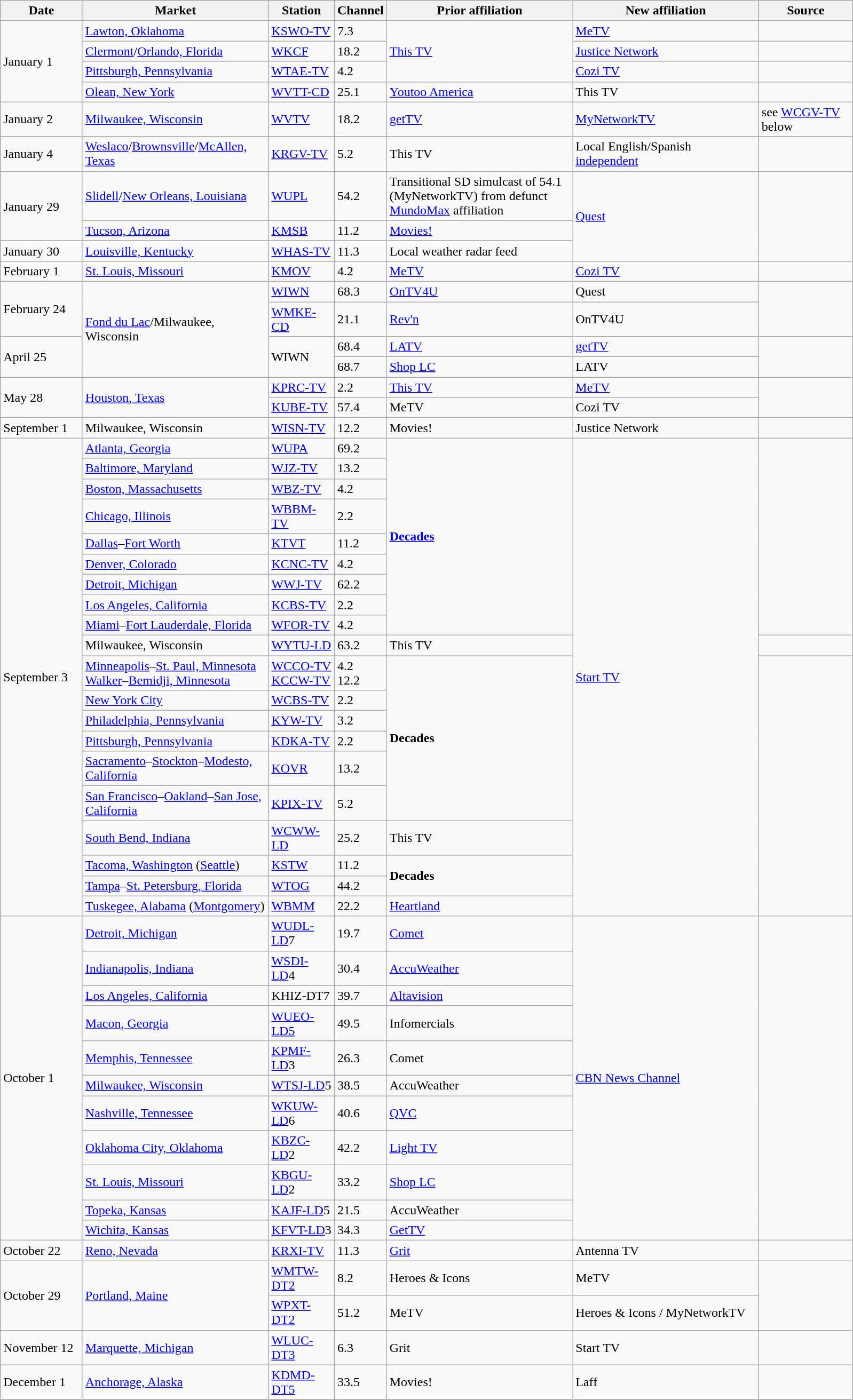<table class="wikitable">
<tr>
<th style="text-align:center; width:95px;">Date</th>
<th style="text-align:center; width:225px;">Market</th>
<th style="text-align:center; width:75px;">Station</th>
<th style="text-align:center; width:30px;">Channel</th>
<th style="text-align:center; width:225px;">Prior affiliation</th>
<th style="text-align:center; width:225px;">New affiliation</th>
<th style="text-align:center; width:110px;">Source</th>
</tr>
<tr>
<td rowspan="4">January 1</td>
<td><a href='#'>Lawton, Oklahoma</a><br></td>
<td><a href='#'>KSWO-TV</a></td>
<td>7.3</td>
<td rowspan="3"><a href='#'>This TV</a></td>
<td><a href='#'>MeTV</a></td>
<td></td>
</tr>
<tr>
<td><a href='#'>Clermont</a>/<a href='#'>Orlando, Florida</a></td>
<td><a href='#'>WKCF</a></td>
<td>18.2</td>
<td><a href='#'>Justice Network</a></td>
<td></td>
</tr>
<tr>
<td><a href='#'>Pittsburgh, Pennsylvania</a></td>
<td><a href='#'>WTAE-TV</a></td>
<td>4.2</td>
<td><a href='#'>Cozi TV</a></td>
<td></td>
</tr>
<tr>
<td><a href='#'>Olean, New York</a></td>
<td><a href='#'>WVTT-CD</a></td>
<td>25.1</td>
<td><a href='#'>Youtoo America</a></td>
<td>This TV</td>
<td></td>
</tr>
<tr>
<td>January 2</td>
<td><a href='#'>Milwaukee, Wisconsin</a></td>
<td><a href='#'>WVTV</a></td>
<td>18.2</td>
<td><a href='#'>getTV</a></td>
<td><a href='#'>MyNetworkTV</a><br></td>
<td>see <a href='#'>WCGV-TV</a> below</td>
</tr>
<tr>
<td>January 4</td>
<td><a href='#'>Weslaco</a>/<a href='#'>Brownsville</a>/<a href='#'>McAllen, Texas</a></td>
<td><a href='#'>KRGV-TV</a></td>
<td>5.2</td>
<td>This TV</td>
<td>Local English/Spanish <a href='#'>independent</a></td>
<td></td>
</tr>
<tr>
<td rowspan="2">January 29</td>
<td><a href='#'>Slidell</a>/<a href='#'>New Orleans, Louisiana</a></td>
<td><a href='#'>WUPL</a></td>
<td>54.2</td>
<td>Transitional SD simulcast of 54.1 (MyNetworkTV) from defunct <a href='#'>MundoMax</a> affiliation</td>
<td rowspan="3"><a href='#'>Quest</a></td>
<td rowspan="3"></td>
</tr>
<tr>
<td><a href='#'>Tucson, Arizona</a></td>
<td><a href='#'>KMSB</a></td>
<td>11.2</td>
<td><a href='#'>Movies!</a></td>
</tr>
<tr>
<td>January 30</td>
<td><a href='#'>Louisville, Kentucky</a></td>
<td><a href='#'>WHAS-TV</a></td>
<td>11.3</td>
<td>Local weather radar feed</td>
</tr>
<tr>
<td>February 1</td>
<td><a href='#'>St. Louis, Missouri</a></td>
<td><a href='#'>KMOV</a></td>
<td>4.2</td>
<td><a href='#'>MeTV</a></td>
<td><a href='#'>Cozi TV</a></td>
<td></td>
</tr>
<tr>
<td rowspan="2">February 24</td>
<td rowspan="4"><a href='#'>Fond du Lac</a>/Milwaukee, Wisconsin</td>
<td><a href='#'>WIWN</a></td>
<td>68.3</td>
<td><a href='#'>OnTV4U</a></td>
<td>Quest</td>
<td rowspan="2"></td>
</tr>
<tr>
<td><a href='#'>WMKE-CD</a></td>
<td>21.1</td>
<td><a href='#'>Rev'n</a></td>
<td>OnTV4U</td>
</tr>
<tr>
<td rowspan="2">April 25</td>
<td rowspan="2">WIWN</td>
<td>68.4</td>
<td><a href='#'>LATV</a></td>
<td><a href='#'>getTV</a></td>
<td rowspan="2"></td>
</tr>
<tr>
<td>68.7</td>
<td><a href='#'>Shop LC</a></td>
<td>LATV</td>
</tr>
<tr>
<td rowspan="2">May 28</td>
<td rowspan="2"><a href='#'>Houston, Texas</a></td>
<td><a href='#'>KPRC-TV</a></td>
<td>2.2</td>
<td><a href='#'>This TV</a></td>
<td><a href='#'>MeTV</a></td>
<td rowspan="2"></td>
</tr>
<tr>
<td><a href='#'>KUBE-TV</a></td>
<td>57.4</td>
<td>MeTV</td>
<td>Cozi TV</td>
</tr>
<tr>
<td>September 1</td>
<td>Milwaukee, Wisconsin</td>
<td><a href='#'>WISN-TV</a></td>
<td>12.2</td>
<td>Movies!</td>
<td>Justice Network</td>
<td></td>
</tr>
<tr>
<td rowspan="20">September 3</td>
<td><a href='#'>Atlanta, Georgia</a></td>
<td><a href='#'>WUPA</a></td>
<td>69.2</td>
<td rowspan="9"><strong><a href='#'>Decades</a></strong></td>
<td rowspan="20"><a href='#'>Start TV</a></td>
<td rowspan="9"></td>
</tr>
<tr>
<td><a href='#'>Baltimore, Maryland</a></td>
<td><a href='#'>WJZ-TV</a></td>
<td>13.2</td>
</tr>
<tr>
<td><a href='#'>Boston, Massachusetts</a></td>
<td><a href='#'>WBZ-TV</a></td>
<td>4.2</td>
</tr>
<tr>
<td><a href='#'>Chicago, Illinois</a></td>
<td><a href='#'>WBBM-TV</a></td>
<td>2.2</td>
</tr>
<tr>
<td><a href='#'>Dallas</a>–<a href='#'>Fort Worth</a></td>
<td><a href='#'>KTVT</a></td>
<td>11.2</td>
</tr>
<tr>
<td><a href='#'>Denver, Colorado</a></td>
<td><a href='#'>KCNC-TV</a></td>
<td>4.2</td>
</tr>
<tr>
<td><a href='#'>Detroit, Michigan</a></td>
<td><a href='#'>WWJ-TV</a></td>
<td>62.2</td>
</tr>
<tr>
<td><a href='#'>Los Angeles, California</a></td>
<td><a href='#'>KCBS-TV</a></td>
<td>2.2</td>
</tr>
<tr>
<td><a href='#'>Miami</a>–<a href='#'>Fort Lauderdale, Florida</a></td>
<td><a href='#'>WFOR-TV</a></td>
<td>4.2</td>
</tr>
<tr>
<td>Milwaukee, Wisconsin</td>
<td><a href='#'>WYTU-LD</a></td>
<td>63.2</td>
<td>This TV</td>
<td></td>
</tr>
<tr>
<td><a href='#'>Minneapolis</a>–<a href='#'>St. Paul, Minnesota</a><br><a href='#'>Walker</a>–<a href='#'>Bemidji, Minnesota</a></td>
<td><a href='#'>WCCO-TV<br>KCCW-TV</a></td>
<td>4.2<br>12.2</td>
<td rowspan="6"><strong>Decades</strong></td>
<td rowspan="10"></td>
</tr>
<tr>
<td><a href='#'>New York City</a></td>
<td><a href='#'>WCBS-TV</a></td>
<td>2.2</td>
</tr>
<tr>
<td><a href='#'>Philadelphia, Pennsylvania</a></td>
<td><a href='#'>KYW-TV</a></td>
<td>3.2</td>
</tr>
<tr>
<td><a href='#'>Pittsburgh, Pennsylvania</a></td>
<td><a href='#'>KDKA-TV</a></td>
<td>2.2</td>
</tr>
<tr>
<td><a href='#'>Sacramento</a>–<a href='#'>Stockton</a>–<a href='#'>Modesto, California</a></td>
<td><a href='#'>KOVR</a></td>
<td>13.2</td>
</tr>
<tr>
<td><a href='#'>San Francisco</a>–<a href='#'>Oakland</a>–<a href='#'>San Jose, California</a></td>
<td><a href='#'>KPIX-TV</a></td>
<td>5.2</td>
</tr>
<tr>
<td><a href='#'>South Bend, Indiana</a></td>
<td><a href='#'>WCWW-LD</a></td>
<td>25.2</td>
<td>This TV</td>
</tr>
<tr>
<td><a href='#'>Tacoma, Washington</a> (<a href='#'>Seattle</a>)</td>
<td><a href='#'>KSTW</a></td>
<td>11.2</td>
<td rowspan="2"><strong>Decades</strong></td>
</tr>
<tr>
<td><a href='#'>Tampa</a>–<a href='#'>St. Petersburg, Florida</a></td>
<td><a href='#'>WTOG</a></td>
<td>44.2</td>
</tr>
<tr>
<td><a href='#'>Tuskegee, Alabama</a> (<a href='#'>Montgomery</a>)</td>
<td><a href='#'>WBMM</a></td>
<td>22.2</td>
<td><a href='#'>Heartland</a></td>
</tr>
<tr>
<td rowspan="11">October 1</td>
<td><a href='#'>Detroit, Michigan</a></td>
<td><a href='#'>WUDL-LD</a>7</td>
<td>19.7</td>
<td><a href='#'>Comet</a></td>
<td rowspan="11"><a href='#'>CBN News Channel</a></td>
<td rowspan="11"></td>
</tr>
<tr>
<td><a href='#'>Indianapolis, Indiana</a></td>
<td><a href='#'>WSDI-LD</a>4</td>
<td>30.4</td>
<td><a href='#'>AccuWeather</a></td>
</tr>
<tr>
<td><a href='#'>Los Angeles, California</a></td>
<td>KHIZ-DT7</td>
<td>39.7</td>
<td><a href='#'>Altavision</a></td>
</tr>
<tr>
<td><a href='#'>Macon, Georgia</a> </td>
<td><a href='#'>WUEO-LD5</a></td>
<td>49.5</td>
<td>Infomercials</td>
</tr>
<tr>
<td><a href='#'>Memphis, Tennessee</a></td>
<td><a href='#'>KPMF-LD</a>3</td>
<td>26.3</td>
<td>Comet</td>
</tr>
<tr>
<td><a href='#'>Milwaukee, Wisconsin</a></td>
<td><a href='#'>WTSJ-LD</a>5</td>
<td>38.5</td>
<td>AccuWeather</td>
</tr>
<tr>
<td><a href='#'>Nashville, Tennessee</a></td>
<td><a href='#'>WKUW-LD</a>6</td>
<td>40.6</td>
<td><a href='#'>QVC</a></td>
</tr>
<tr>
<td><a href='#'>Oklahoma City, Oklahoma</a></td>
<td><a href='#'>KBZC-LD</a>2</td>
<td>42.2</td>
<td><a href='#'>Light TV</a></td>
</tr>
<tr>
<td><a href='#'>St. Louis, Missouri</a></td>
<td><a href='#'>KBGU-LD</a>2</td>
<td>33.2</td>
<td><a href='#'>Shop LC</a></td>
</tr>
<tr>
<td><a href='#'>Topeka, Kansas</a> </td>
<td><a href='#'>KAJF-LD</a>5</td>
<td>21.5</td>
<td>AccuWeather</td>
</tr>
<tr>
<td><a href='#'>Wichita, Kansas</a></td>
<td><a href='#'>KFVT-LD</a>3</td>
<td>34.3</td>
<td><a href='#'>GetTV</a></td>
</tr>
<tr>
<td>October 22</td>
<td><a href='#'>Reno, Nevada</a></td>
<td><a href='#'>KRXI-TV</a></td>
<td>11.3</td>
<td><a href='#'>Grit</a></td>
<td>Antenna TV</td>
<td></td>
</tr>
<tr>
<td rowspan="2">October 29</td>
<td rowspan="2"><a href='#'>Portland, Maine</a></td>
<td><a href='#'>WMTW-DT2</a></td>
<td>8.2</td>
<td>Heroes & Icons</td>
<td>MeTV</td>
<td rowspan="2"></td>
</tr>
<tr>
<td><a href='#'>WPXT-DT2</a></td>
<td>51.2</td>
<td>MeTV</td>
<td>Heroes & Icons / MyNetworkTV</td>
</tr>
<tr>
<td>November 12</td>
<td><a href='#'>Marquette, Michigan</a></td>
<td><a href='#'>WLUC-DT3</a></td>
<td>6.3</td>
<td>Grit</td>
<td>Start TV</td>
<td></td>
</tr>
<tr>
<td>December 1</td>
<td><a href='#'>Anchorage, Alaska</a></td>
<td><a href='#'>KDMD-DT5</a></td>
<td>33.5</td>
<td>Movies!</td>
<td>Laff</td>
<td></td>
</tr>
<tr>
</tr>
</table>
